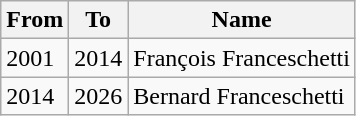<table class="wikitable">
<tr>
<th>From</th>
<th>To</th>
<th>Name</th>
</tr>
<tr>
<td>2001</td>
<td>2014</td>
<td>François Franceschetti</td>
</tr>
<tr>
<td>2014</td>
<td>2026</td>
<td>Bernard Franceschetti</td>
</tr>
</table>
